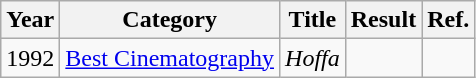<table class="wikitable">
<tr>
<th>Year</th>
<th>Category</th>
<th>Title</th>
<th>Result</th>
<th>Ref.</th>
</tr>
<tr>
<td>1992</td>
<td><a href='#'>Best Cinematography</a></td>
<td><em>Hoffa</em></td>
<td></td>
<td></td>
</tr>
</table>
